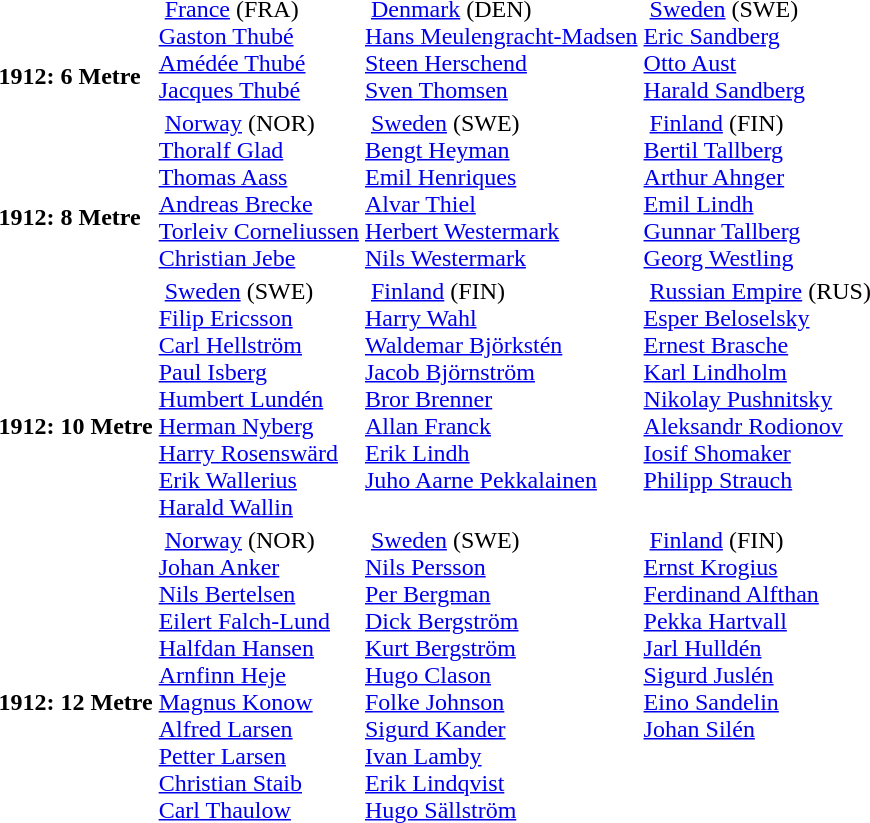<table>
<tr>
<td style="align:center;"><br><br><strong>1912: 6 Metre</strong> <br></td>
<td style="vertical-align:top;"> <a href='#'>France</a> <span>(FRA)</span><br><a href='#'>Gaston Thubé</a><br><a href='#'>Amédée Thubé</a><br><a href='#'>Jacques Thubé</a></td>
<td style="vertical-align:top;"> <a href='#'>Denmark</a> <span>(DEN)</span><br><a href='#'>Hans Meulengracht-Madsen</a><br><a href='#'>Steen Herschend</a><br><a href='#'>Sven Thomsen</a></td>
<td style="vertical-align:top;"> <a href='#'>Sweden</a> <span>(SWE)</span><br><a href='#'>Eric Sandberg</a><br><a href='#'>Otto Aust</a><br><a href='#'>Harald Sandberg</a></td>
</tr>
<tr>
<td style="align:center;"><br><br><strong>1912: 8 Metre</strong> <br></td>
<td style="vertical-align:top;"> <a href='#'>Norway</a> <span>(NOR)</span><br><a href='#'>Thoralf Glad</a><br><a href='#'>Thomas Aass</a><br><a href='#'>Andreas Brecke</a><br><a href='#'>Torleiv Corneliussen</a><br><a href='#'>Christian Jebe</a></td>
<td style="vertical-align:top;"> <a href='#'>Sweden</a> <span>(SWE)</span><br><a href='#'>Bengt Heyman</a><br><a href='#'>Emil Henriques</a><br><a href='#'>Alvar Thiel</a><br><a href='#'>Herbert Westermark</a><br><a href='#'>Nils Westermark</a></td>
<td style="vertical-align:top;"> <a href='#'>Finland</a> <span>(FIN)</span><br><a href='#'>Bertil Tallberg</a><br><a href='#'>Arthur Ahnger</a><br><a href='#'>Emil Lindh</a><br><a href='#'>Gunnar Tallberg</a><br><a href='#'>Georg Westling</a></td>
</tr>
<tr>
<td style="align:center;"><br><br><strong>1912: 10 Metre</strong> <br></td>
<td style="vertical-align:top;"> <a href='#'>Sweden</a> <span>(SWE)</span><br><a href='#'>Filip Ericsson</a><br><a href='#'>Carl Hellström</a><br><a href='#'>Paul Isberg</a><br><a href='#'>Humbert Lundén</a><br><a href='#'>Herman Nyberg</a><br><a href='#'>Harry Rosenswärd</a><br><a href='#'>Erik Wallerius</a><br><a href='#'>Harald Wallin</a></td>
<td style="vertical-align:top;"> <a href='#'>Finland</a> <span>(FIN)</span><br><a href='#'>Harry Wahl</a><br><a href='#'>Waldemar Björkstén</a><br><a href='#'>Jacob Björnström</a><br><a href='#'>Bror Brenner</a><br><a href='#'>Allan Franck</a><br><a href='#'>Erik Lindh</a><br><a href='#'>Juho Aarne Pekkalainen</a></td>
<td style="vertical-align:top;"> <a href='#'>Russian Empire</a> <span>(RUS)</span><br><a href='#'>Esper Beloselsky</a><br><a href='#'>Ernest Brasche</a><br><a href='#'>Karl Lindholm</a><br><a href='#'>Nikolay Pushnitsky</a><br><a href='#'>Aleksandr Rodionov</a><br><a href='#'>Iosif Shomaker</a><br><a href='#'>Philipp Strauch</a></td>
</tr>
<tr>
<td style="align:center;"><br><br><strong>1912: 12 Metre</strong> <br></td>
<td style="vertical-align:top;"> <a href='#'>Norway</a> <span>(NOR)</span><br><a href='#'>Johan Anker</a><br><a href='#'>Nils Bertelsen</a><br><a href='#'>Eilert Falch-Lund</a><br><a href='#'>Halfdan Hansen</a><br><a href='#'>Arnfinn Heje</a><br><a href='#'>Magnus Konow</a><br><a href='#'>Alfred Larsen</a><br><a href='#'>Petter Larsen</a><br><a href='#'>Christian Staib</a><br><a href='#'>Carl Thaulow</a></td>
<td style="vertical-align:top;"> <a href='#'>Sweden</a> <span>(SWE)</span><br><a href='#'>Nils Persson</a><br><a href='#'>Per Bergman</a><br><a href='#'>Dick Bergström</a><br><a href='#'>Kurt Bergström</a><br><a href='#'>Hugo Clason</a><br><a href='#'>Folke Johnson</a><br><a href='#'>Sigurd Kander</a><br><a href='#'>Ivan Lamby</a><br><a href='#'>Erik Lindqvist</a><br><a href='#'>Hugo Sällström</a></td>
<td style="vertical-align:top;"> <a href='#'>Finland</a> <span>(FIN)</span><br><a href='#'>Ernst Krogius</a><br><a href='#'>Ferdinand Alfthan</a><br><a href='#'>Pekka Hartvall</a><br><a href='#'>Jarl Hulldén</a><br><a href='#'>Sigurd Juslén</a><br><a href='#'>Eino Sandelin</a><br><a href='#'>Johan Silén</a></td>
</tr>
</table>
